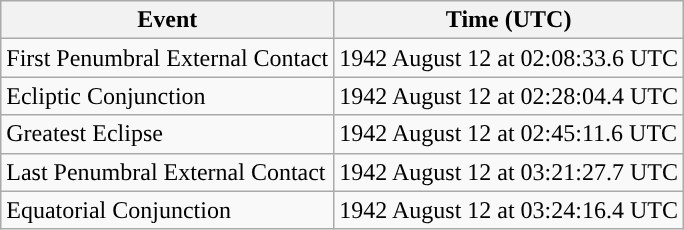<table class="wikitable">
<tr>
<th>Event</th>
<th>Time (UTC)</th>
</tr>
<tr>
<td>First Penumbral External Contact</td>
<td>1942 August 12 at 02:08:33.6 UTC</td>
</tr>
<tr>
<td>Ecliptic Conjunction</td>
<td>1942 August 12 at 02:28:04.4 UTC</td>
</tr>
<tr>
<td>Greatest Eclipse</td>
<td>1942 August 12 at 02:45:11.6 UTC</td>
</tr>
<tr>
<td>Last Penumbral External Contact</td>
<td>1942 August 12 at 03:21:27.7 UTC</td>
</tr>
<tr>
<td>Equatorial Conjunction</td>
<td>1942 August 12 at 03:24:16.4 UTC</td>
</tr>
</table>
